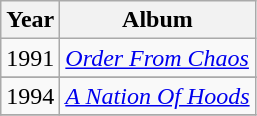<table class="wikitable sortable">
<tr>
<th>Year</th>
<th>Album</th>
</tr>
<tr>
<td>1991</td>
<td><em><a href='#'>Order From Chaos</a></em></td>
</tr>
<tr>
</tr>
<tr>
<td>1994</td>
<td><em><a href='#'>A Nation Of Hoods</a></em></td>
</tr>
<tr>
</tr>
</table>
